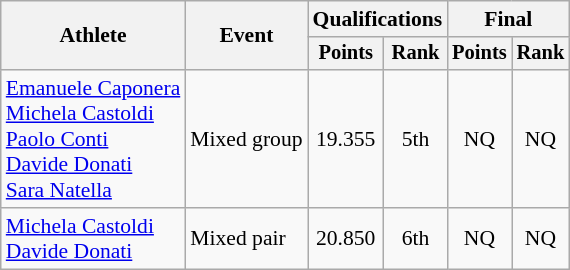<table class=wikitable style="font-size:90%">
<tr>
<th rowspan="2">Athlete</th>
<th rowspan="2">Event</th>
<th colspan="2">Qualifications</th>
<th colspan="2">Final</th>
</tr>
<tr style="font-size:95%">
<th>Points</th>
<th>Rank</th>
<th>Points</th>
<th>Rank</th>
</tr>
<tr align=center>
<td align=left><a href='#'>Emanuele Caponera</a><br><a href='#'>Michela Castoldi</a><br><a href='#'>Paolo Conti</a><br><a href='#'>Davide Donati</a><br><a href='#'>Sara Natella</a></td>
<td align=left>Mixed group</td>
<td>19.355</td>
<td>5th</td>
<td>NQ</td>
<td>NQ</td>
</tr>
<tr align=center>
<td align=left><a href='#'>Michela Castoldi</a><br><a href='#'>Davide Donati</a></td>
<td align=left>Mixed pair</td>
<td>20.850</td>
<td>6th</td>
<td>NQ</td>
<td>NQ</td>
</tr>
</table>
